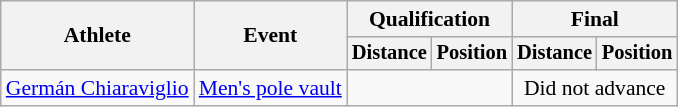<table class=wikitable style="font-size:90%">
<tr>
<th rowspan="2">Athlete</th>
<th rowspan="2">Event</th>
<th colspan="2">Qualification</th>
<th colspan="2">Final</th>
</tr>
<tr style="font-size:95%">
<th>Distance</th>
<th>Position</th>
<th>Distance</th>
<th>Position</th>
</tr>
<tr align=center>
<td align=left><a href='#'>Germán Chiaraviglio</a></td>
<td align=left><a href='#'>Men's pole vault</a></td>
<td colspan=2></td>
<td colspan=2>Did not advance</td>
</tr>
</table>
